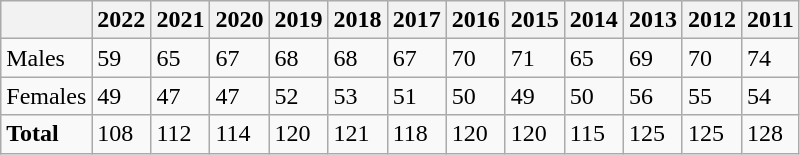<table class="wikitable">
<tr>
<th></th>
<th>2022</th>
<th><strong>2021</strong></th>
<th><strong>2020</strong></th>
<th>2019</th>
<th>2018</th>
<th><strong>2017</strong></th>
<th><strong>2016</strong></th>
<th><strong>2015</strong></th>
<th><strong>2014</strong></th>
<th><strong>2013</strong></th>
<th><strong>2012</strong></th>
<th><strong>2011</strong></th>
</tr>
<tr>
<td>Males</td>
<td>59</td>
<td>65</td>
<td>67</td>
<td>68</td>
<td>68</td>
<td>67</td>
<td>70</td>
<td>71</td>
<td>65</td>
<td>69</td>
<td>70</td>
<td>74</td>
</tr>
<tr>
<td>Females</td>
<td>49</td>
<td>47</td>
<td>47</td>
<td>52</td>
<td>53</td>
<td>51</td>
<td>50</td>
<td>49</td>
<td>50</td>
<td>56</td>
<td>55</td>
<td>54</td>
</tr>
<tr>
<td><strong>Total</strong></td>
<td>108</td>
<td>112</td>
<td>114</td>
<td>120</td>
<td>121</td>
<td>118</td>
<td>120</td>
<td>120</td>
<td>115</td>
<td>125</td>
<td>125</td>
<td>128</td>
</tr>
</table>
